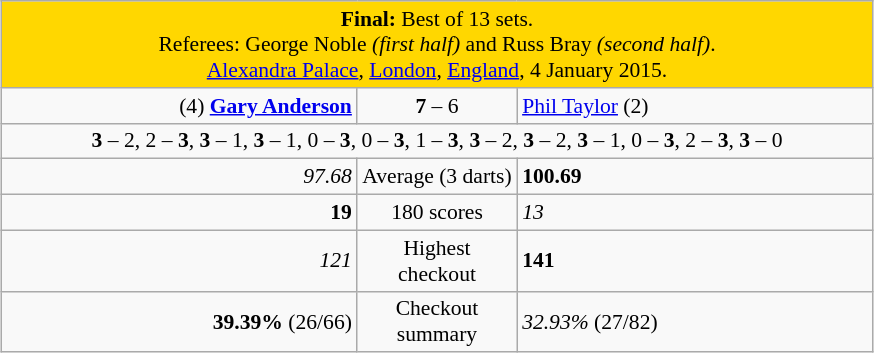<table class="wikitable" style="font-size: 90%; margin: 1em auto 1em auto;">
<tr>
<td colspan="3" align="center" bgcolor="#ffd700"><strong>Final:</strong> Best of 13 sets. <br> Referees:  George Noble <em>(first half)</em> and  Russ Bray <em>(second half)</em>.<br><a href='#'>Alexandra Palace</a>, <a href='#'>London</a>, <a href='#'>England</a>, 4 January 2015.</td>
</tr>
<tr>
<td width="230" align="right">(4) <strong><a href='#'>Gary Anderson</a></strong> </td>
<td width="100" align="center"><strong>7</strong> – 6</td>
<td width="230"> <a href='#'>Phil Taylor</a> (2)</td>
</tr>
<tr>
<td colspan="3" align="center" style="font-size: 100%"><strong>3</strong> – 2, 2 – <strong>3</strong>, <strong>3</strong> – 1, <strong>3</strong> – 1, 0 – <strong>3</strong>, 0 – <strong>3</strong>, 1 – <strong>3</strong>, <strong>3</strong> – 2, <strong>3</strong> – 2, <strong>3</strong> – 1, 0 – <strong>3</strong>, 2 – <strong>3</strong>,<strong> 3</strong> – 0</td>
</tr>
<tr>
<td align="right"><em>97.68</em></td>
<td align="center">Average (3 darts)</td>
<td><strong>100.69</strong></td>
</tr>
<tr>
<td align="right"><strong>19</strong></td>
<td align="center">180 scores</td>
<td><em>13</em></td>
</tr>
<tr>
<td align="right"><em>121</em></td>
<td align="center">Highest checkout</td>
<td><strong>141</strong></td>
</tr>
<tr>
<td align="right"><strong>39.39%</strong> (26/66)</td>
<td align="center">Checkout summary</td>
<td><em>32.93%</em> (27/82)</td>
</tr>
</table>
